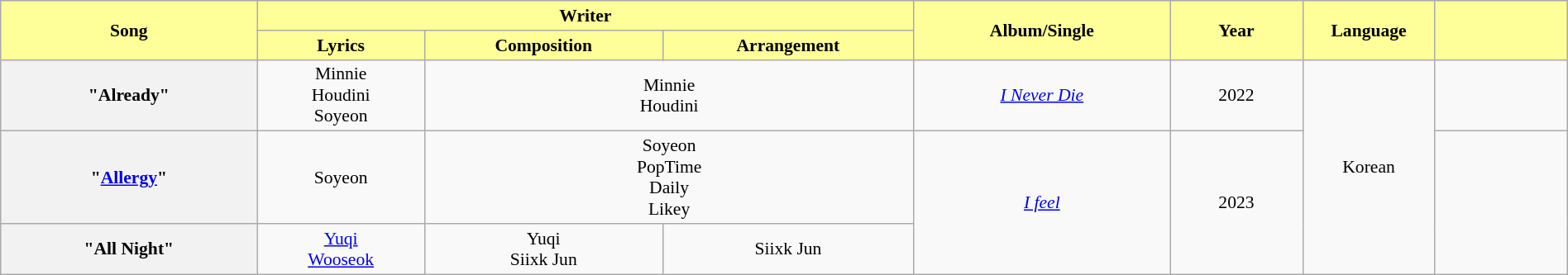<table class="wikitable" style="margin:0.5em auto; clear:both; font-size:.9em; text-align:center; width:100%">
<tr>
<th rowspan="2" style="width:200px; background:#FFFF99;">Song</th>
<th colspan="3" style="width:700px; background:#FFFF99;">Writer</th>
<th rowspan="2" style="width:200px; background:#FFFF99;">Album/Single</th>
<th rowspan="2" style="width:100px; background:#FFFF99;">Year</th>
<th rowspan="2" style="width:100px; background:#FFFF99;">Language</th>
<th rowspan="2" style="width:100px; background:#FFFF99;"></th>
</tr>
<tr>
<th style=background:#FFFF99;">Lyrics</th>
<th style=background:#FFFF99;">Composition</th>
<th style=background:#FFFF99;">Arrangement</th>
</tr>
<tr>
<th>"Already"</th>
<td>Minnie<br>Houdini<br>Soyeon</td>
<td colspan="2">Minnie<br>Houdini</td>
<td><em><a href='#'>I Never Die</a></em></td>
<td>2022</td>
<td rowspan="3">Korean</td>
<td></td>
</tr>
<tr>
<th>"<a href='#'>Allergy</a>"</th>
<td>Soyeon</td>
<td colspan="2">Soyeon<br>PopTime<br>Daily<br>Likey</td>
<td rowspan="2"><em><a href='#'>I feel</a></em></td>
<td rowspan="2">2023</td>
<td rowspan="2"></td>
</tr>
<tr>
<th>"All Night"</th>
<td><a href='#'>Yuqi</a><br> <a href='#'>Wooseok</a></td>
<td>Yuqi<br>Siixk Jun</td>
<td>Siixk Jun</td>
</tr>
</table>
